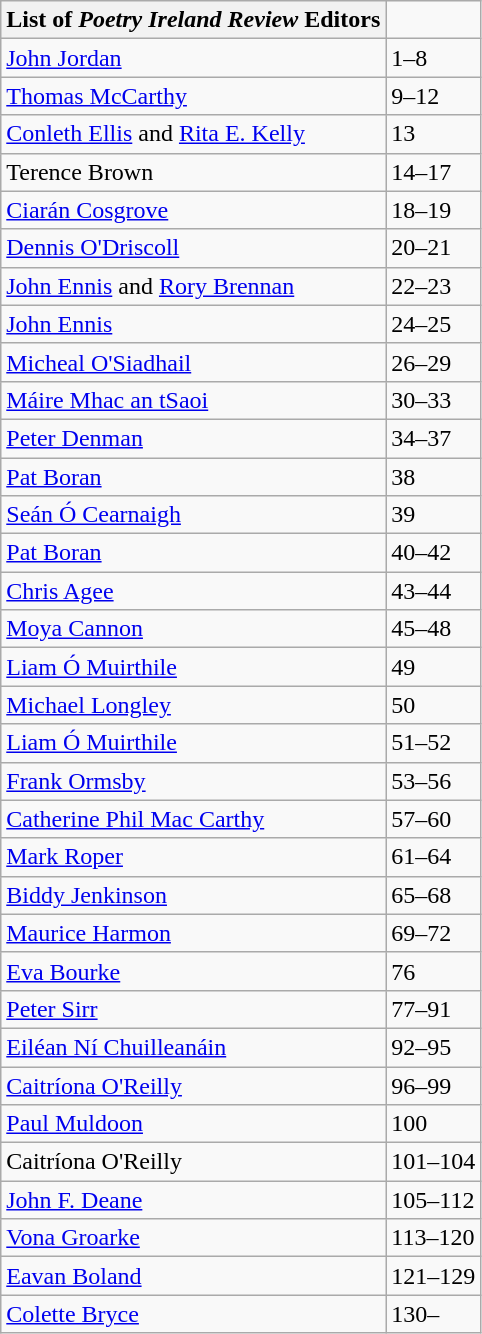<table class="wikitable" border="1">
<tr>
<th>List of <em>Poetry Ireland Review</em> Editors</th>
</tr>
<tr>
<td><a href='#'>John Jordan</a></td>
<td>1–8</td>
</tr>
<tr>
<td><a href='#'>Thomas McCarthy</a></td>
<td>9–12</td>
</tr>
<tr>
<td><a href='#'>Conleth Ellis</a> and <a href='#'>Rita E. Kelly</a></td>
<td>13</td>
</tr>
<tr>
<td>Terence Brown</td>
<td>14–17</td>
</tr>
<tr>
<td><a href='#'>Ciarán Cosgrove</a></td>
<td>18–19</td>
</tr>
<tr>
<td><a href='#'>Dennis O'Driscoll</a></td>
<td>20–21</td>
</tr>
<tr>
<td><a href='#'>John Ennis</a> and <a href='#'>Rory Brennan</a></td>
<td>22–23</td>
</tr>
<tr>
<td><a href='#'>John Ennis</a></td>
<td>24–25</td>
</tr>
<tr>
<td><a href='#'>Micheal O'Siadhail</a></td>
<td>26–29</td>
</tr>
<tr>
<td><a href='#'>Máire Mhac an tSaoi</a></td>
<td>30–33</td>
</tr>
<tr>
<td><a href='#'>Peter Denman</a></td>
<td>34–37</td>
</tr>
<tr>
<td><a href='#'>Pat Boran</a></td>
<td>38</td>
</tr>
<tr>
<td><a href='#'>Seán Ó Cearnaigh</a></td>
<td>39</td>
</tr>
<tr>
<td><a href='#'>Pat Boran</a></td>
<td>40–42</td>
</tr>
<tr>
<td><a href='#'>Chris Agee</a></td>
<td>43–44</td>
</tr>
<tr>
<td><a href='#'>Moya Cannon</a></td>
<td>45–48</td>
</tr>
<tr>
<td><a href='#'>Liam Ó Muirthile</a></td>
<td>49</td>
</tr>
<tr>
<td><a href='#'>Michael Longley</a></td>
<td>50</td>
</tr>
<tr>
<td><a href='#'>Liam Ó Muirthile</a></td>
<td>51–52</td>
</tr>
<tr>
<td><a href='#'>Frank Ormsby</a></td>
<td>53–56</td>
</tr>
<tr>
<td><a href='#'>Catherine Phil Mac Carthy</a></td>
<td>57–60</td>
</tr>
<tr>
<td><a href='#'>Mark Roper</a></td>
<td>61–64</td>
</tr>
<tr>
<td><a href='#'>Biddy Jenkinson</a></td>
<td>65–68</td>
</tr>
<tr>
<td><a href='#'>Maurice Harmon</a></td>
<td>69–72</td>
</tr>
<tr>
<td><a href='#'>Eva Bourke</a></td>
<td>76</td>
</tr>
<tr>
<td><a href='#'>Peter Sirr</a></td>
<td>77–91</td>
</tr>
<tr>
<td><a href='#'>Eiléan Ní Chuilleanáin</a></td>
<td>92–95</td>
</tr>
<tr>
<td><a href='#'>Caitríona O'Reilly</a></td>
<td>96–99</td>
</tr>
<tr>
<td><a href='#'>Paul Muldoon</a></td>
<td>100</td>
</tr>
<tr>
<td>Caitríona O'Reilly</td>
<td>101–104</td>
</tr>
<tr>
<td><a href='#'>John F. Deane</a></td>
<td>105–112</td>
</tr>
<tr>
<td><a href='#'>Vona Groarke</a></td>
<td>113–120</td>
</tr>
<tr>
<td><a href='#'>Eavan Boland</a></td>
<td>121–129</td>
</tr>
<tr>
<td><a href='#'>Colette Bryce</a></td>
<td>130–</td>
</tr>
</table>
